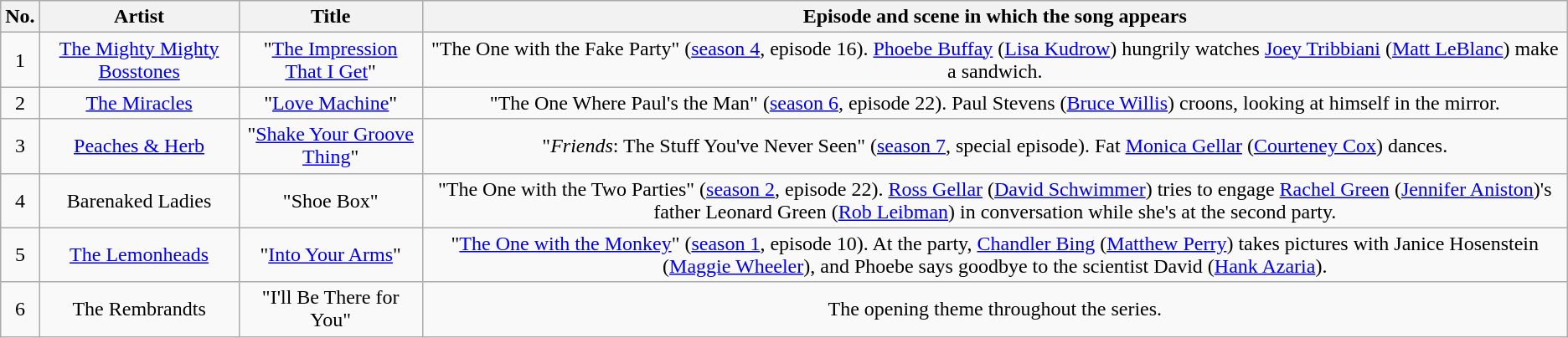<table class="wikitable">
<tr>
<th>No.</th>
<th>Artist</th>
<th>Title</th>
<th>Episode and scene in which the song appears</th>
</tr>
<tr>
<td align="center">1</td>
<td align="center"><a href='#'>The Mighty Mighty Bosstones</a></td>
<td align="center">"<a href='#'>The Impression That I Get</a>"</td>
<td align="center">"The One with the Fake Party" (<a href='#'>season 4</a>, episode 16). <a href='#'>Phoebe Buffay</a> (<a href='#'>Lisa Kudrow</a>) hungrily watches <a href='#'>Joey Tribbiani</a> (<a href='#'>Matt LeBlanc</a>) make a sandwich.</td>
</tr>
<tr>
<td align="center">2</td>
<td align="center"><a href='#'>The Miracles</a></td>
<td align="center">"<a href='#'>Love Machine</a>"</td>
<td align="center">"The One Where Paul's the Man" (<a href='#'>season 6</a>, episode 22). Paul Stevens (<a href='#'>Bruce Willis</a>) croons, looking at himself in the mirror.</td>
</tr>
<tr>
<td align="center">3</td>
<td align="center"><a href='#'>Peaches & Herb</a></td>
<td align="center">"<a href='#'>Shake Your Groove Thing</a>"</td>
<td align="center">"<em>Friends</em>: The Stuff You've Never Seen" (<a href='#'>season 7</a>, special episode). Fat <a href='#'>Monica Gellar</a> (<a href='#'>Courteney Cox</a>) dances.</td>
</tr>
<tr>
<td align="center">4</td>
<td align="center">Barenaked Ladies</td>
<td align="center">"Shoe Box"</td>
<td align="center">"The One with the Two Parties" (<a href='#'>season 2</a>, episode 22). <a href='#'>Ross Gellar</a> (<a href='#'>David Schwimmer</a>) tries to engage <a href='#'>Rachel Green</a> (<a href='#'>Jennifer Aniston</a>)'s father Leonard Green (<a href='#'>Rob Leibman</a>) in conversation while she's at the second party.</td>
</tr>
<tr>
<td align="center">5</td>
<td align="center"><a href='#'>The Lemonheads</a></td>
<td align="center">"<a href='#'>Into Your Arms</a>"</td>
<td align="center">"<a href='#'>The One with the Monkey</a>" (<a href='#'>season 1</a>, episode 10). At the party, <a href='#'>Chandler Bing</a> (<a href='#'>Matthew Perry</a>) takes pictures with Janice Hosenstein (<a href='#'>Maggie Wheeler</a>), and Phoebe says goodbye to the scientist David (<a href='#'>Hank Azaria</a>).</td>
</tr>
<tr>
<td align="center">6</td>
<td align="center">The Rembrandts</td>
<td align="center">"I'll Be There for You"</td>
<td align="center">The opening theme throughout the series.</td>
</tr>
</table>
